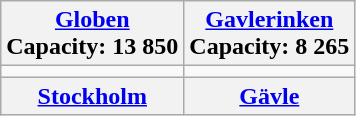<table class="wikitable" style="text-align:center;">
<tr>
<th><a href='#'>Globen</a><br>Capacity: 13 850</th>
<th><a href='#'>Gavlerinken</a><br>Capacity: 8 265</th>
</tr>
<tr>
<td></td>
<td></td>
</tr>
<tr>
<th> <a href='#'>Stockholm</a></th>
<th> <a href='#'>Gävle</a></th>
</tr>
</table>
